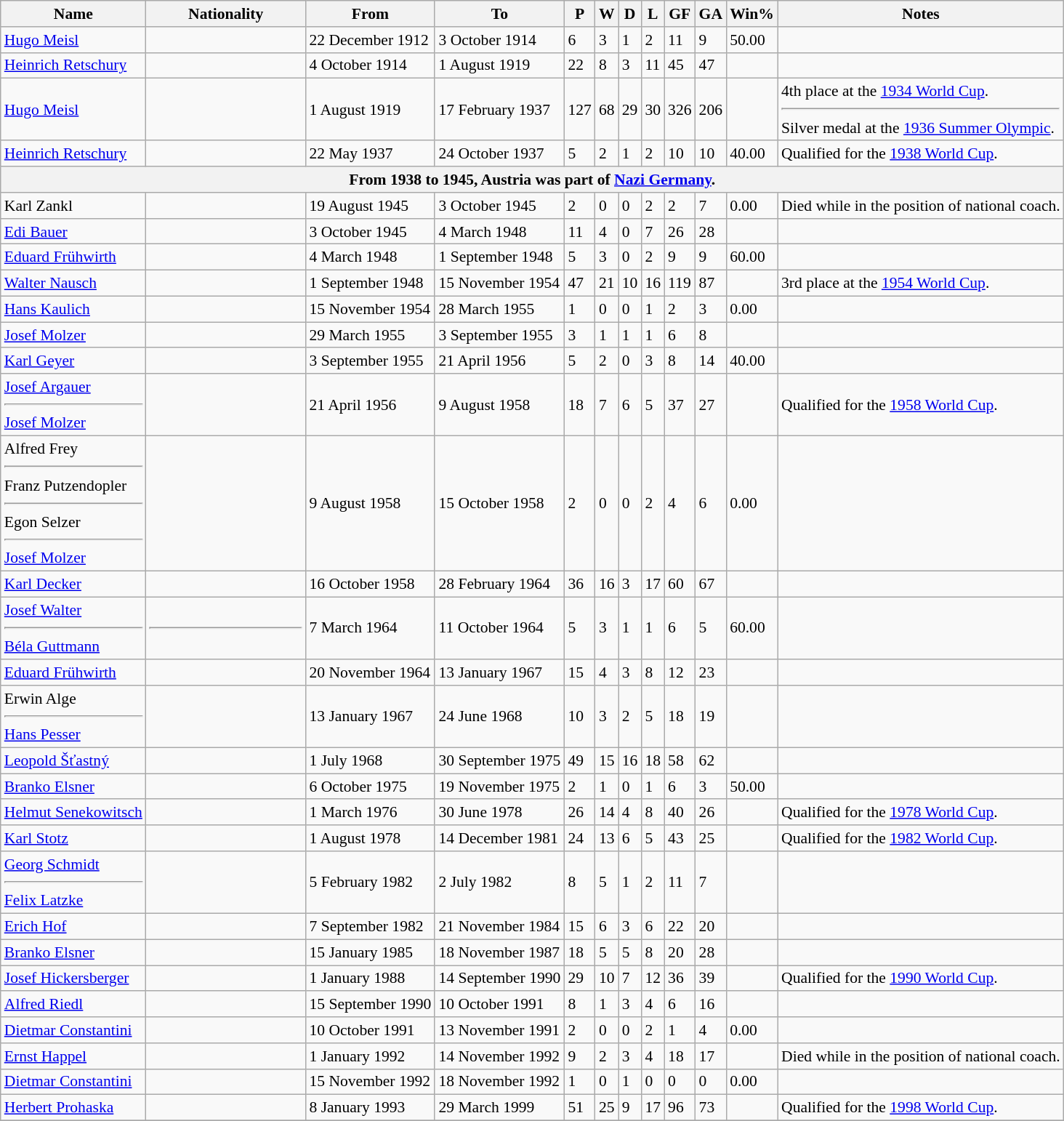<table class="wikitable collapsible collapsed" style="font-size:90%;">
<tr>
<th>Name</th>
<th width="15%">Nationality</th>
<th>From</th>
<th>To</th>
<th>P</th>
<th>W</th>
<th>D</th>
<th>L</th>
<th>GF</th>
<th>GA</th>
<th>Win%</th>
<th>Notes</th>
</tr>
<tr>
<td><a href='#'>Hugo Meisl</a></td>
<td align="left"></td>
<td align="left">22 December 1912</td>
<td align="left">3 October 1914</td>
<td>6</td>
<td>3</td>
<td>1</td>
<td>2</td>
<td>11</td>
<td>9</td>
<td>50.00</td>
<td></td>
</tr>
<tr>
<td><a href='#'>Heinrich Retschury</a></td>
<td align="left"></td>
<td align="left">4 October 1914</td>
<td align="left">1 August 1919</td>
<td>22</td>
<td>8</td>
<td>3</td>
<td>11</td>
<td>45</td>
<td>47</td>
<td></td>
<td></td>
</tr>
<tr>
<td><a href='#'>Hugo Meisl</a></td>
<td align="left"></td>
<td align="left">1 August 1919</td>
<td align="left">17 February 1937</td>
<td>127</td>
<td>68</td>
<td>29</td>
<td>30</td>
<td>326</td>
<td>206</td>
<td></td>
<td>4th place at the <a href='#'>1934 World Cup</a>.<hr>Silver medal at the <a href='#'>1936 Summer Olympic</a>.</td>
</tr>
<tr>
<td><a href='#'>Heinrich Retschury</a></td>
<td align="left"></td>
<td align="left">22 May 1937</td>
<td align="left">24 October 1937</td>
<td>5</td>
<td>2</td>
<td>1</td>
<td>2</td>
<td>10</td>
<td>10</td>
<td>40.00</td>
<td> Qualified for the <a href='#'>1938 World Cup</a>.</td>
</tr>
<tr>
<th colspan="12">From 1938 to 1945, Austria was part of <a href='#'>Nazi Germany</a>.</th>
</tr>
<tr>
<td>Karl Zankl</td>
<td align="left"></td>
<td align="left">19 August 1945</td>
<td align="left">3 October 1945</td>
<td>2</td>
<td>0</td>
<td>0</td>
<td>2</td>
<td>2</td>
<td>7</td>
<td>0.00</td>
<td>Died while in the position of national coach.</td>
</tr>
<tr>
<td><a href='#'>Edi Bauer</a></td>
<td align="left"></td>
<td align="left">3 October 1945</td>
<td align="left">4 March 1948</td>
<td>11</td>
<td>4</td>
<td>0</td>
<td>7</td>
<td>26</td>
<td>28</td>
<td></td>
<td></td>
</tr>
<tr>
<td><a href='#'>Eduard Frühwirth</a></td>
<td align="left"></td>
<td align="left">4 March 1948</td>
<td align="left">1 September 1948</td>
<td>5</td>
<td>3</td>
<td>0</td>
<td>2</td>
<td>9</td>
<td>9</td>
<td>60.00</td>
<td></td>
</tr>
<tr>
<td><a href='#'>Walter Nausch</a></td>
<td align="left"></td>
<td align="left">1 September 1948</td>
<td align="left">15 November 1954</td>
<td>47</td>
<td>21</td>
<td>10</td>
<td>16</td>
<td>119</td>
<td>87</td>
<td></td>
<td>3rd place at the <a href='#'>1954 World Cup</a>.</td>
</tr>
<tr>
<td><a href='#'>Hans Kaulich</a></td>
<td align="left"></td>
<td align="left">15 November 1954</td>
<td align="left">28 March 1955</td>
<td>1</td>
<td>0</td>
<td>0</td>
<td>1</td>
<td>2</td>
<td>3</td>
<td>0.00</td>
<td></td>
</tr>
<tr>
<td><a href='#'>Josef Molzer</a></td>
<td align="left"></td>
<td align="left">29 March 1955</td>
<td align="left">3 September 1955</td>
<td>3</td>
<td>1</td>
<td>1</td>
<td>1</td>
<td>6</td>
<td>8</td>
<td></td>
<td></td>
</tr>
<tr>
<td><a href='#'>Karl Geyer</a></td>
<td align="left"></td>
<td align="left">3 September 1955</td>
<td align="left">21 April 1956</td>
<td>5</td>
<td>2</td>
<td>0</td>
<td>3</td>
<td>8</td>
<td>14</td>
<td>40.00</td>
<td></td>
</tr>
<tr>
<td><a href='#'>Josef Argauer</a><hr><a href='#'>Josef Molzer</a></td>
<td align="left"></td>
<td align="left">21 April 1956</td>
<td align="left">9 August 1958</td>
<td>18</td>
<td>7</td>
<td>6</td>
<td>5</td>
<td>37</td>
<td>27</td>
<td></td>
<td> Qualified for the <a href='#'>1958 World Cup</a>.</td>
</tr>
<tr>
<td>Alfred Frey<hr>Franz Putzendopler<hr>Egon Selzer<hr><a href='#'>Josef Molzer</a></td>
<td align="left"></td>
<td align="left">9 August 1958</td>
<td align="left">15 October 1958</td>
<td>2</td>
<td>0</td>
<td>0</td>
<td>2</td>
<td>4</td>
<td>6</td>
<td>0.00</td>
<td></td>
</tr>
<tr>
<td><a href='#'>Karl Decker</a></td>
<td align="left"></td>
<td align="left">16 October 1958</td>
<td align="left">28 February 1964</td>
<td>36</td>
<td>16</td>
<td>3</td>
<td>17</td>
<td>60</td>
<td>67</td>
<td></td>
<td></td>
</tr>
<tr>
<td><a href='#'>Josef Walter</a><hr><a href='#'>Béla Guttmann</a></td>
<td align="left"><hr></td>
<td align="left">7 March 1964</td>
<td align="left">11 October 1964</td>
<td>5</td>
<td>3</td>
<td>1</td>
<td>1</td>
<td>6</td>
<td>5</td>
<td>60.00</td>
<td></td>
</tr>
<tr>
<td><a href='#'>Eduard Frühwirth</a></td>
<td align="left"></td>
<td align="left">20 November 1964</td>
<td align="left">13 January 1967</td>
<td>15</td>
<td>4</td>
<td>3</td>
<td>8</td>
<td>12</td>
<td>23</td>
<td></td>
<td></td>
</tr>
<tr>
<td>Erwin Alge<hr><a href='#'>Hans Pesser</a></td>
<td align="left"></td>
<td align="left">13 January 1967</td>
<td align="left">24 June 1968</td>
<td>10</td>
<td>3</td>
<td>2</td>
<td>5</td>
<td>18</td>
<td>19</td>
<td></td>
<td></td>
</tr>
<tr>
<td><a href='#'>Leopold Šťastný</a></td>
<td align="left"></td>
<td align="left">1 July 1968</td>
<td align="left">30 September 1975</td>
<td>49</td>
<td>15</td>
<td>16</td>
<td>18</td>
<td>58</td>
<td>62</td>
<td></td>
<td></td>
</tr>
<tr>
<td><a href='#'>Branko Elsner</a></td>
<td align="left"></td>
<td align="left">6 October 1975</td>
<td align="left">19 November 1975</td>
<td>2</td>
<td>1</td>
<td>0</td>
<td>1</td>
<td>6</td>
<td>3</td>
<td>50.00</td>
<td></td>
</tr>
<tr>
<td><a href='#'>Helmut Senekowitsch</a></td>
<td align="left"></td>
<td align="left">1 March 1976</td>
<td align="left">30 June 1978</td>
<td>26</td>
<td>14</td>
<td>4</td>
<td>8</td>
<td>40</td>
<td>26</td>
<td></td>
<td> Qualified for the <a href='#'>1978 World Cup</a>.</td>
</tr>
<tr>
<td><a href='#'>Karl Stotz</a></td>
<td align="left"></td>
<td align="left">1 August 1978</td>
<td align="left">14 December 1981</td>
<td>24</td>
<td>13</td>
<td>6</td>
<td>5</td>
<td>43</td>
<td>25</td>
<td></td>
<td> Qualified for the <a href='#'>1982 World Cup</a>.</td>
</tr>
<tr>
<td><a href='#'>Georg Schmidt</a><hr><a href='#'>Felix Latzke</a></td>
<td align="left"></td>
<td align="left">5 February 1982</td>
<td align="left">2 July 1982</td>
<td>8</td>
<td>5</td>
<td>1</td>
<td>2</td>
<td>11</td>
<td>7</td>
<td></td>
<td></td>
</tr>
<tr>
<td><a href='#'>Erich Hof</a></td>
<td align="left"></td>
<td align="left">7 September 1982</td>
<td align="left">21 November 1984</td>
<td>15</td>
<td>6</td>
<td>3</td>
<td>6</td>
<td>22</td>
<td>20</td>
<td></td>
<td></td>
</tr>
<tr>
<td><a href='#'>Branko Elsner</a></td>
<td align="left"></td>
<td align="left">15 January 1985</td>
<td align="left">18 November 1987</td>
<td>18</td>
<td>5</td>
<td>5</td>
<td>8</td>
<td>20</td>
<td>28</td>
<td></td>
<td></td>
</tr>
<tr>
<td><a href='#'>Josef Hickersberger</a></td>
<td align="left"></td>
<td align="left">1 January 1988</td>
<td align="left">14 September 1990</td>
<td>29</td>
<td>10</td>
<td>7</td>
<td>12</td>
<td>36</td>
<td>39</td>
<td></td>
<td> Qualified for the <a href='#'>1990 World Cup</a>.</td>
</tr>
<tr>
<td><a href='#'>Alfred Riedl</a></td>
<td align="left"></td>
<td align="left">15 September 1990</td>
<td align="left">10 October 1991</td>
<td>8</td>
<td>1</td>
<td>3</td>
<td>4</td>
<td>6</td>
<td>16</td>
<td></td>
<td></td>
</tr>
<tr>
<td><a href='#'>Dietmar Constantini</a></td>
<td align="left"></td>
<td align="left">10 October 1991</td>
<td align="left">13 November 1991</td>
<td>2</td>
<td>0</td>
<td>0</td>
<td>2</td>
<td>1</td>
<td>4</td>
<td>0.00</td>
<td></td>
</tr>
<tr>
<td><a href='#'>Ernst Happel</a></td>
<td align="left"></td>
<td align="left">1 January 1992</td>
<td align="left">14 November 1992</td>
<td>9</td>
<td>2</td>
<td>3</td>
<td>4</td>
<td>18</td>
<td>17</td>
<td></td>
<td>Died while in the position of national coach.</td>
</tr>
<tr>
<td><a href='#'>Dietmar Constantini</a></td>
<td align="left"></td>
<td align="left">15 November 1992</td>
<td align="left">18 November 1992</td>
<td>1</td>
<td>0</td>
<td>1</td>
<td>0</td>
<td>0</td>
<td>0</td>
<td>0.00</td>
<td></td>
</tr>
<tr>
<td><a href='#'>Herbert Prohaska</a></td>
<td align="left"></td>
<td align="left">8 January 1993</td>
<td align="left">29 March 1999</td>
<td>51</td>
<td>25</td>
<td>9</td>
<td>17</td>
<td>96</td>
<td>73</td>
<td></td>
<td> Qualified for the <a href='#'>1998 World Cup</a>.</td>
</tr>
<tr>
</tr>
</table>
